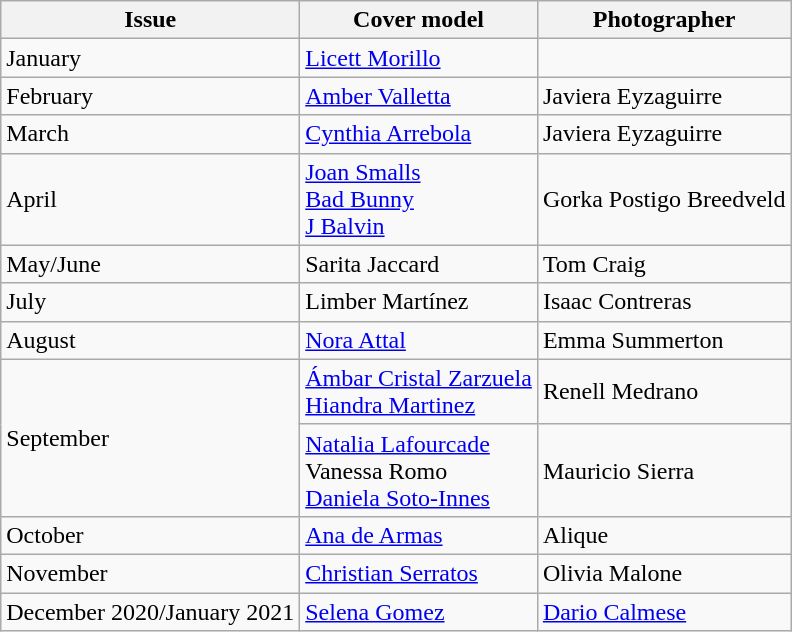<table class="sortable wikitable">
<tr>
<th>Issue</th>
<th>Cover model</th>
<th>Photographer</th>
</tr>
<tr>
<td>January</td>
<td><a href='#'>Licett Morillo</a></td>
<td></td>
</tr>
<tr>
<td>February</td>
<td><a href='#'>Amber Valletta</a></td>
<td>Javiera Eyzaguirre</td>
</tr>
<tr>
<td>March</td>
<td><a href='#'>Cynthia Arrebola</a></td>
<td>Javiera Eyzaguirre</td>
</tr>
<tr>
<td>April</td>
<td><a href='#'>Joan Smalls</a><br><a href='#'>Bad Bunny</a><br><a href='#'>J Balvin</a></td>
<td>Gorka Postigo Breedveld</td>
</tr>
<tr>
<td>May/June</td>
<td>Sarita Jaccard</td>
<td>Tom Craig</td>
</tr>
<tr>
<td>July</td>
<td>Limber Martínez</td>
<td>Isaac Contreras</td>
</tr>
<tr>
<td>August</td>
<td><a href='#'>Nora Attal</a></td>
<td>Emma Summerton</td>
</tr>
<tr>
<td rowspan = 2>September</td>
<td><a href='#'>Ámbar Cristal Zarzuela</a> <br> <a href='#'>Hiandra Martinez</a></td>
<td>Renell Medrano</td>
</tr>
<tr>
<td><a href='#'>Natalia Lafourcade</a> <br> Vanessa Romo <br> <a href='#'>Daniela Soto-Innes</a></td>
<td>Mauricio Sierra</td>
</tr>
<tr>
<td>October</td>
<td><a href='#'>Ana de Armas</a></td>
<td>Alique</td>
</tr>
<tr>
<td>November</td>
<td><a href='#'>Christian Serratos</a></td>
<td>Olivia Malone</td>
</tr>
<tr>
<td>December 2020/January 2021</td>
<td><a href='#'>Selena Gomez</a></td>
<td><a href='#'>Dario Calmese</a></td>
</tr>
</table>
